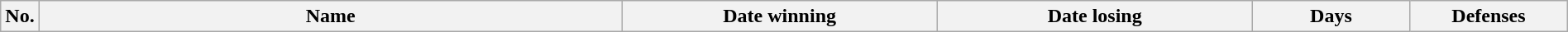<table class="wikitable" style="width:100%;">
<tr>
<th style="width:1%;">No.</th>
<th style="width:37%;">Name</th>
<th style="width:20%;">Date winning</th>
<th style="width:20%;">Date losing</th>
<th data-sort-type="number" style="width:10%;">Days</th>
<th data-sort-type="number" style="width:10%;">Defenses</th>
</tr>
</table>
